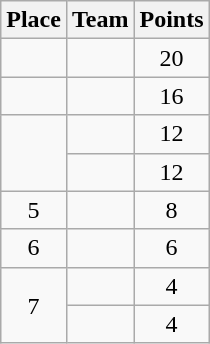<table class="wikitable" style="text-align:center; padding-bottom:0;">
<tr>
<th>Place</th>
<th style="text-align:left;">Team</th>
<th>Points</th>
</tr>
<tr>
<td></td>
<td align=left></td>
<td>20</td>
</tr>
<tr>
<td></td>
<td align=left></td>
<td>16</td>
</tr>
<tr>
<td rowspan=2></td>
<td align=left></td>
<td>12</td>
</tr>
<tr>
<td align=left></td>
<td>12</td>
</tr>
<tr>
<td>5</td>
<td align=left></td>
<td>8</td>
</tr>
<tr>
<td>6</td>
<td align=left></td>
<td>6</td>
</tr>
<tr>
<td rowspan=2>7</td>
<td align=left></td>
<td>4</td>
</tr>
<tr>
<td align=left></td>
<td>4</td>
</tr>
</table>
